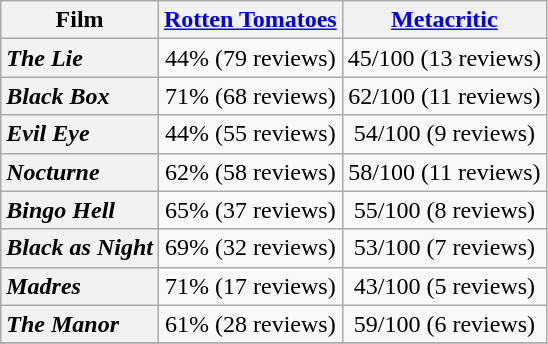<table class="wikitable sortable" style="text-align: center;">
<tr>
<th>Film</th>
<th><a href='#'>Rotten Tomatoes</a></th>
<th><a href='#'>Metacritic</a></th>
</tr>
<tr>
<th style="text-align: left;"><em>The Lie</em></th>
<td>44% (79 reviews)</td>
<td>45/100 (13 reviews)</td>
</tr>
<tr>
<th style="text-align: left;"><em>Black Box</em></th>
<td>71% (68 reviews)</td>
<td>62/100 (11 reviews)</td>
</tr>
<tr>
<th style="text-align: left;"><em>Evil Eye</em></th>
<td>44% (55 reviews)</td>
<td>54/100 (9 reviews)</td>
</tr>
<tr>
<th style="text-align: left;"><em>Nocturne</em></th>
<td>62% (58 reviews)</td>
<td>58/100 (11 reviews)</td>
</tr>
<tr>
<th style="text-align: left;"><em>Bingo Hell</em></th>
<td>65% (37 reviews)</td>
<td>55/100 (8 reviews)</td>
</tr>
<tr>
<th style="text-align: left;"><em>Black as Night</em></th>
<td>69% (32 reviews)</td>
<td>53/100 (7 reviews)</td>
</tr>
<tr>
<th style="text-align: left;"><em>Madres</em></th>
<td>71% (17 reviews)</td>
<td>43/100 (5 reviews)</td>
</tr>
<tr>
<th style="text-align: left;"><em>The Manor</em></th>
<td>61% (28 reviews)</td>
<td>59/100 (6 reviews)</td>
</tr>
<tr>
</tr>
</table>
